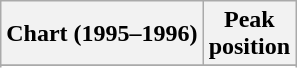<table class="wikitable sortable">
<tr>
<th align="left">Chart (1995–1996)</th>
<th align="center">Peak<br>position</th>
</tr>
<tr>
</tr>
<tr>
</tr>
</table>
